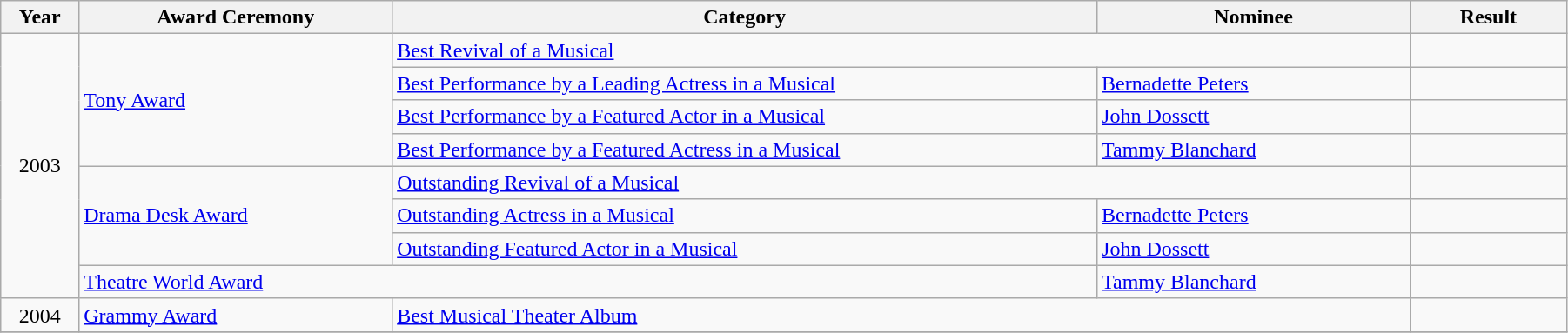<table class="wikitable" width="95%">
<tr>
<th width="5%">Year</th>
<th width="20%">Award Ceremony</th>
<th width="45%">Category</th>
<th width="20%">Nominee</th>
<th width="10%">Result</th>
</tr>
<tr>
<td rowspan=8 align="center">2003</td>
<td rowspan=4><a href='#'>Tony Award</a></td>
<td colspan=2><a href='#'>Best Revival of a Musical</a></td>
<td></td>
</tr>
<tr>
<td><a href='#'>Best Performance by a Leading Actress in a Musical</a></td>
<td><a href='#'>Bernadette Peters</a></td>
<td></td>
</tr>
<tr>
<td><a href='#'>Best Performance by a Featured Actor in a Musical</a></td>
<td><a href='#'>John Dossett</a></td>
<td></td>
</tr>
<tr>
<td><a href='#'>Best Performance by a Featured Actress in a Musical</a></td>
<td><a href='#'>Tammy Blanchard</a></td>
<td></td>
</tr>
<tr>
<td rowspan="3"><a href='#'>Drama Desk Award</a></td>
<td colspan="2"><a href='#'>Outstanding Revival of a Musical</a></td>
<td></td>
</tr>
<tr>
<td><a href='#'>Outstanding Actress in a Musical</a></td>
<td><a href='#'>Bernadette Peters</a></td>
<td></td>
</tr>
<tr>
<td><a href='#'>Outstanding Featured Actor in a Musical</a></td>
<td><a href='#'>John Dossett</a></td>
<td></td>
</tr>
<tr>
<td colspan=2><a href='#'>Theatre World Award</a></td>
<td><a href='#'>Tammy Blanchard</a></td>
<td></td>
</tr>
<tr>
<td align="center">2004</td>
<td><a href='#'>Grammy Award</a></td>
<td colspan="2"><a href='#'>Best Musical Theater Album</a></td>
<td></td>
</tr>
<tr>
</tr>
</table>
